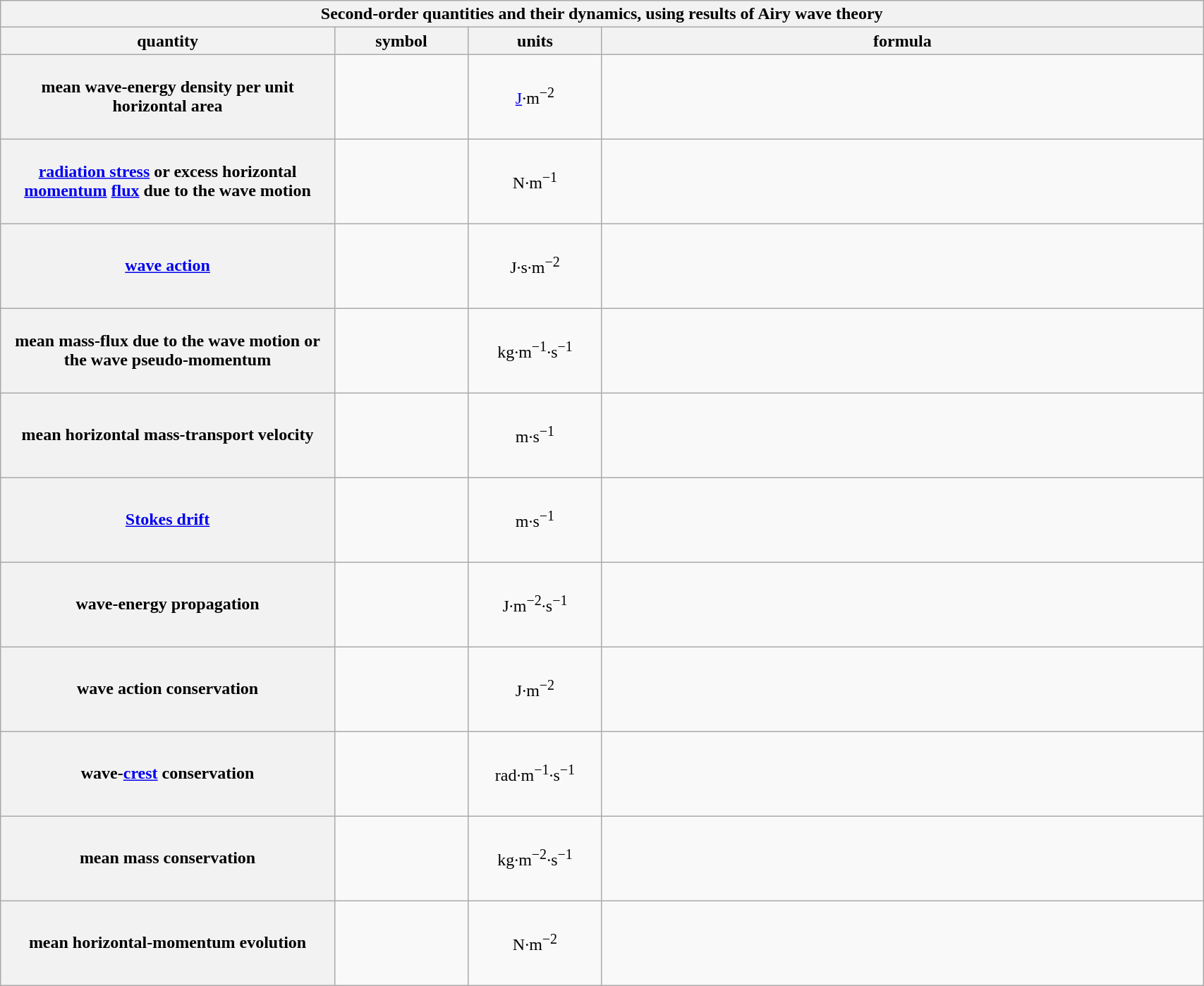<table class="wikitable"  style="width:90%; text-align:center;">
<tr>
<th colspan="4">Second-order quantities and their dynamics, using results of Airy wave theory</th>
</tr>
<tr>
<th style="width:25%;">quantity</th>
<th style="width:10%;">symbol</th>
<th style="width:10%;">units</th>
<th style="width:45%;">formula</th>
</tr>
<tr style="height:80px">
<th>mean wave-energy density per unit horizontal area</th>
<td></td>
<td><a href='#'>J</a>·m<sup>−2</sup></td>
<td></td>
</tr>
<tr style="height:80px">
<th><a href='#'>radiation stress</a> or excess horizontal <a href='#'>momentum</a> <a href='#'>flux</a> due to the wave motion</th>
<td></td>
<td>N·m<sup>−1</sup></td>
<td></td>
</tr>
<tr style="height:80px">
<th><a href='#'>wave action</a></th>
<td></td>
<td>J·s·m<sup>−2</sup></td>
<td></td>
</tr>
<tr style="height:80px">
<th>mean mass-flux due to the wave motion or the wave pseudo-momentum</th>
<td></td>
<td>kg·m<sup>−1</sup>·s<sup>−1</sup></td>
<td></td>
</tr>
<tr style="height:80px">
<th>mean horizontal mass-transport velocity</th>
<td></td>
<td>m·s<sup>−1</sup></td>
<td></td>
</tr>
<tr style="height:80px">
<th><a href='#'>Stokes drift</a></th>
<td></td>
<td>m·s<sup>−1</sup></td>
<td></td>
</tr>
<tr style="height:80px">
<th>wave-energy propagation</th>
<td></td>
<td>J·m<sup>−2</sup>·s<sup>−1</sup></td>
<td></td>
</tr>
<tr style="height:80px">
<th>wave action conservation</th>
<td></td>
<td>J·m<sup>−2</sup></td>
<td></td>
</tr>
<tr style="height:80px">
<th>wave-<a href='#'>crest</a> conservation</th>
<td></td>
<td>rad·m<sup>−1</sup>·s<sup>−1</sup></td>
<td></td>
</tr>
<tr style="height:80px">
<th>mean mass conservation</th>
<td></td>
<td>kg·m<sup>−2</sup>·s<sup>−1</sup></td>
<td></td>
</tr>
<tr style="height:80px">
<th>mean horizontal-momentum evolution</th>
<td></td>
<td>N·m<sup>−2</sup></td>
<td></td>
</tr>
</table>
